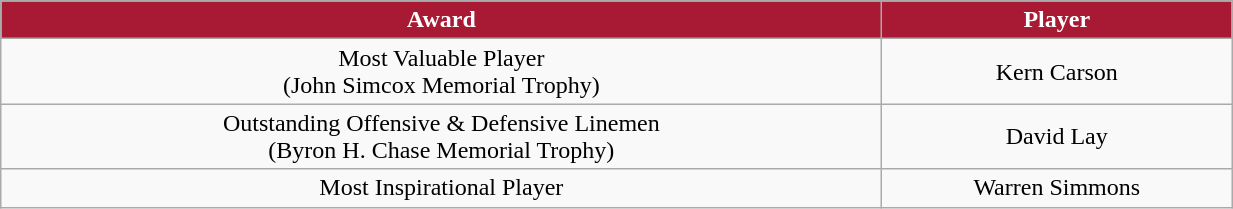<table class="wikitable" width="65%">
<tr>
<th style="background:#A81933;color:#FFFFFF;">Award</th>
<th style="background:#A81933;color:#FFFFFF;">Player</th>
</tr>
<tr align="center" bgcolor="">
<td>Most Valuable Player<br>(John Simcox Memorial Trophy)</td>
<td>Kern Carson</td>
</tr>
<tr align="center" bgcolor="">
<td>Outstanding Offensive & Defensive Linemen<br>(Byron H. Chase Memorial Trophy)</td>
<td>David Lay</td>
</tr>
<tr align="center" bgcolor="">
<td>Most Inspirational Player</td>
<td>Warren Simmons</td>
</tr>
</table>
